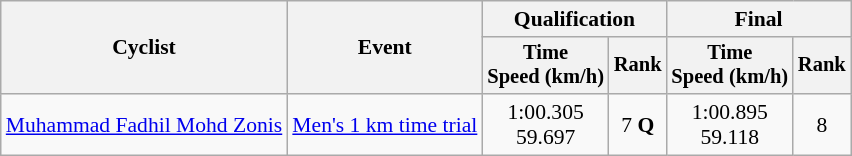<table class="wikitable" style="font-size:90%">
<tr>
<th rowspan=2>Cyclist</th>
<th rowspan=2>Event</th>
<th colspan=2>Qualification</th>
<th colspan=2>Final</th>
</tr>
<tr style="font-size:95%">
<th>Time<br>Speed (km/h)</th>
<th>Rank</th>
<th>Time<br>Speed (km/h)</th>
<th>Rank</th>
</tr>
<tr align=center>
<td align=left><a href='#'>Muhammad Fadhil Mohd Zonis</a></td>
<td align=left><a href='#'>Men's 1 km time trial</a></td>
<td>1:00.305<br>59.697</td>
<td>7 <strong>Q</strong></td>
<td>1:00.895<br>59.118</td>
<td>8</td>
</tr>
</table>
